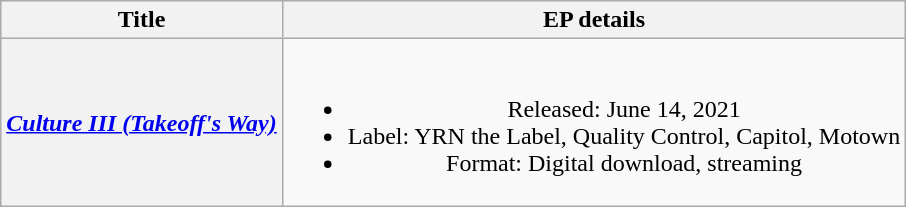<table class="wikitable plainrowheaders" style="text-align:center;">
<tr>
<th>Title</th>
<th>EP details</th>
</tr>
<tr>
<th scope="row"><em><a href='#'>Culture III (Takeoff's Way)</a></em></th>
<td><br><ul><li>Released: June 14, 2021</li><li>Label: YRN the Label, Quality Control, Capitol, Motown</li><li>Format: Digital download, streaming</li></ul></td>
</tr>
</table>
